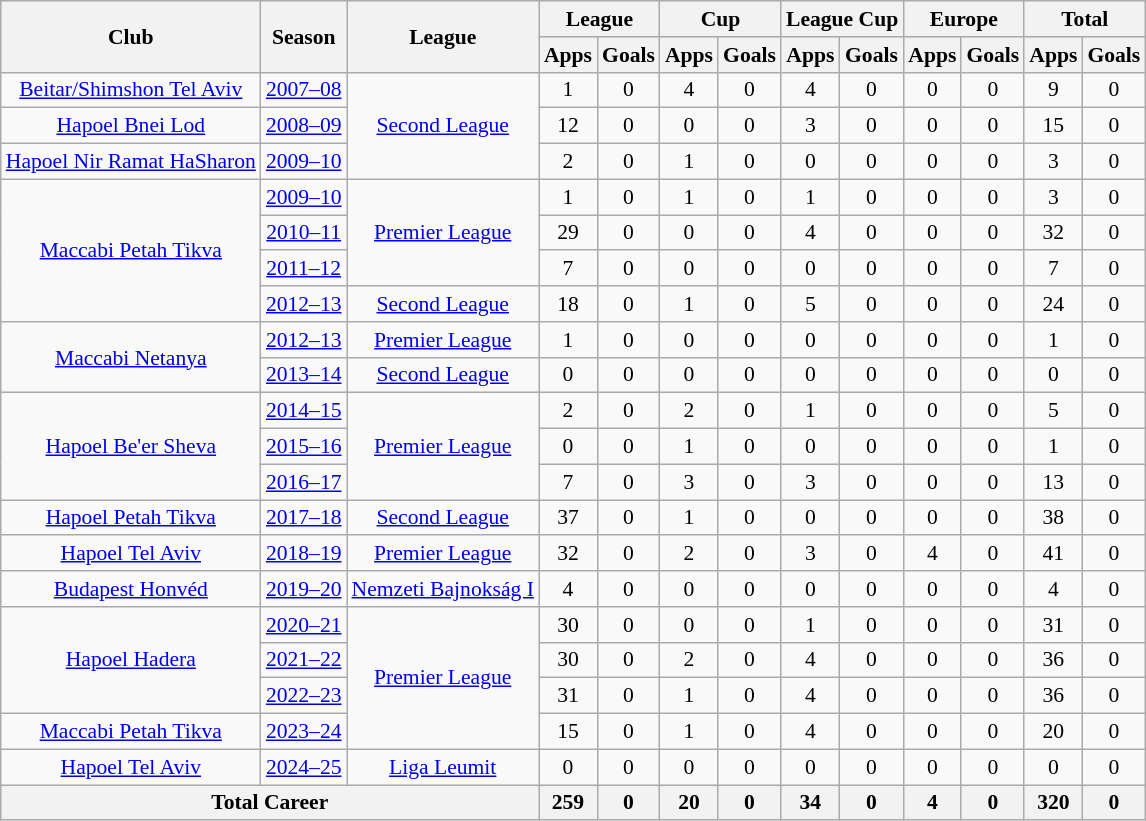<table class="wikitable" style="font-size:90%; text-align: center;">
<tr>
<th rowspan="2">Club</th>
<th rowspan="2">Season</th>
<th rowspan="2">League</th>
<th colspan="2">League</th>
<th colspan="2">Cup</th>
<th colspan="2">League Cup</th>
<th colspan="2">Europe</th>
<th colspan="2">Total</th>
</tr>
<tr>
<th>Apps</th>
<th>Goals</th>
<th>Apps</th>
<th>Goals</th>
<th>Apps</th>
<th>Goals</th>
<th>Apps</th>
<th>Goals</th>
<th>Apps</th>
<th>Goals</th>
</tr>
<tr |-||-||-|>
<td rowspan="1" valign="center"><a href='#'>Beitar/Shimshon Tel Aviv</a></td>
<td><a href='#'>2007–08</a></td>
<td rowspan="3"><a href='#'>Second League</a></td>
<td>1</td>
<td>0</td>
<td>4</td>
<td>0</td>
<td>4</td>
<td>0</td>
<td>0</td>
<td>0</td>
<td>9</td>
<td>0</td>
</tr>
<tr>
<td rowspan="1" valign="center"><a href='#'>Hapoel Bnei Lod</a></td>
<td><a href='#'>2008–09</a></td>
<td>12</td>
<td>0</td>
<td>0</td>
<td>0</td>
<td>3</td>
<td>0</td>
<td>0</td>
<td>0</td>
<td>15</td>
<td>0</td>
</tr>
<tr>
<td rowspan="1" valign="center"><a href='#'>Hapoel Nir Ramat HaSharon</a></td>
<td><a href='#'>2009–10</a></td>
<td>2</td>
<td>0</td>
<td>1</td>
<td>0</td>
<td>0</td>
<td>0</td>
<td>0</td>
<td>0</td>
<td>3</td>
<td>0</td>
</tr>
<tr>
<td rowspan="4" valign="center"><a href='#'>Maccabi Petah Tikva</a></td>
<td><a href='#'>2009–10</a></td>
<td rowspan="3"><a href='#'>Premier League</a></td>
<td>1</td>
<td>0</td>
<td>1</td>
<td>0</td>
<td>1</td>
<td>0</td>
<td>0</td>
<td>0</td>
<td>3</td>
<td>0</td>
</tr>
<tr>
<td><a href='#'>2010–11</a></td>
<td>29</td>
<td>0</td>
<td>0</td>
<td>0</td>
<td>4</td>
<td>0</td>
<td>0</td>
<td>0</td>
<td>32</td>
<td>0</td>
</tr>
<tr>
<td><a href='#'>2011–12</a></td>
<td>7</td>
<td>0</td>
<td>0</td>
<td>0</td>
<td>0</td>
<td>0</td>
<td>0</td>
<td>0</td>
<td>7</td>
<td>0</td>
</tr>
<tr>
<td><a href='#'>2012–13</a></td>
<td rowspan="1"><a href='#'>Second League</a></td>
<td>18</td>
<td>0</td>
<td>1</td>
<td>0</td>
<td>5</td>
<td>0</td>
<td>0</td>
<td>0</td>
<td>24</td>
<td>0</td>
</tr>
<tr>
<td rowspan="2" valign="center"><a href='#'>Maccabi Netanya</a></td>
<td><a href='#'>2012–13</a></td>
<td rowspan="1"><a href='#'>Premier League</a></td>
<td>1</td>
<td>0</td>
<td>0</td>
<td>0</td>
<td>0</td>
<td>0</td>
<td>0</td>
<td>0</td>
<td>1</td>
<td>0</td>
</tr>
<tr>
<td><a href='#'>2013–14</a></td>
<td rowspan="1"><a href='#'>Second League</a></td>
<td>0</td>
<td>0</td>
<td>0</td>
<td>0</td>
<td>0</td>
<td>0</td>
<td>0</td>
<td>0</td>
<td>0</td>
<td>0</td>
</tr>
<tr>
<td rowspan="3" valign="center"><a href='#'>Hapoel Be'er Sheva</a></td>
<td><a href='#'>2014–15</a></td>
<td rowspan="3"><a href='#'>Premier League</a></td>
<td>2</td>
<td>0</td>
<td>2</td>
<td>0</td>
<td>1</td>
<td>0</td>
<td>0</td>
<td>0</td>
<td>5</td>
<td>0</td>
</tr>
<tr>
<td><a href='#'>2015–16</a></td>
<td>0</td>
<td>0</td>
<td>1</td>
<td>0</td>
<td>0</td>
<td>0</td>
<td>0</td>
<td>0</td>
<td>1</td>
<td>0</td>
</tr>
<tr>
<td><a href='#'>2016–17</a></td>
<td>7</td>
<td>0</td>
<td>3</td>
<td>0</td>
<td>3</td>
<td>0</td>
<td>0</td>
<td>0</td>
<td>13</td>
<td>0</td>
</tr>
<tr>
<td rowspan="1" valign="center"><a href='#'>Hapoel Petah Tikva</a></td>
<td><a href='#'>2017–18</a></td>
<td rowspan="1"><a href='#'>Second League</a></td>
<td>37</td>
<td>0</td>
<td>1</td>
<td>0</td>
<td>0</td>
<td>0</td>
<td>0</td>
<td>0</td>
<td>38</td>
<td>0</td>
</tr>
<tr>
<td rowspan="1" valign="center"><a href='#'>Hapoel Tel Aviv</a></td>
<td><a href='#'>2018–19</a></td>
<td rowspan="1"><a href='#'>Premier League</a></td>
<td>32</td>
<td>0</td>
<td>2</td>
<td>0</td>
<td>3</td>
<td>0</td>
<td>4</td>
<td>0</td>
<td>41</td>
<td>0</td>
</tr>
<tr>
<td rowspan="1" valign="center"><a href='#'>Budapest Honvéd</a></td>
<td><a href='#'>2019–20</a></td>
<td rowspan="1"><a href='#'>Nemzeti Bajnokság I</a></td>
<td>4</td>
<td>0</td>
<td>0</td>
<td>0</td>
<td>0</td>
<td>0</td>
<td>0</td>
<td>0</td>
<td>4</td>
<td>0</td>
</tr>
<tr>
<td rowspan="3" valign="center"><a href='#'>Hapoel Hadera</a></td>
<td><a href='#'>2020–21</a></td>
<td rowspan="4"><a href='#'>Premier League</a></td>
<td>30</td>
<td>0</td>
<td>0</td>
<td>0</td>
<td>1</td>
<td>0</td>
<td>0</td>
<td>0</td>
<td>31</td>
<td>0</td>
</tr>
<tr>
<td><a href='#'>2021–22</a></td>
<td>30</td>
<td>0</td>
<td>2</td>
<td>0</td>
<td>4</td>
<td>0</td>
<td>0</td>
<td>0</td>
<td>36</td>
<td>0</td>
</tr>
<tr>
<td><a href='#'>2022–23</a></td>
<td>31</td>
<td>0</td>
<td>1</td>
<td>0</td>
<td>4</td>
<td>0</td>
<td>0</td>
<td>0</td>
<td>36</td>
<td>0</td>
</tr>
<tr>
<td rowspan="1"><a href='#'>Maccabi Petah Tikva</a></td>
<td><a href='#'>2023–24</a></td>
<td>15</td>
<td>0</td>
<td>1</td>
<td>0</td>
<td>4</td>
<td>0</td>
<td>0</td>
<td>0</td>
<td>20</td>
<td>0</td>
</tr>
<tr>
<td rowspan="1"><a href='#'>Hapoel Tel Aviv</a></td>
<td><a href='#'>2024–25</a></td>
<td><a href='#'>Liga Leumit</a></td>
<td>0</td>
<td>0</td>
<td>0</td>
<td>0</td>
<td>0</td>
<td>0</td>
<td>0</td>
<td>0</td>
<td>0</td>
<td>0</td>
</tr>
<tr>
<th colspan="3" valign="center">Total Career</th>
<th>259</th>
<th>0</th>
<th>20</th>
<th>0</th>
<th>34</th>
<th>0</th>
<th>4</th>
<th>0</th>
<th>320</th>
<th>0</th>
</tr>
</table>
